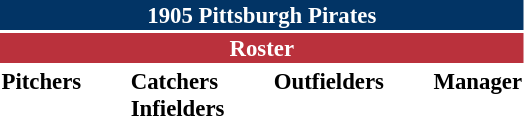<table class="toccolours" style="font-size: 95%;">
<tr>
<th colspan="10" style="background-color: #023465; color: white; text-align: center;">1905 Pittsburgh Pirates</th>
</tr>
<tr>
<td colspan="10" style="background-color: #ba313c; color: white; text-align: center;"><strong>Roster</strong></td>
</tr>
<tr>
<td valign="top"><strong>Pitchers</strong><br>







</td>
<td width="25px"></td>
<td valign="top"><strong>Catchers</strong><br>



<strong>Infielders</strong>







</td>
<td width="25px"></td>
<td valign="top"><strong>Outfielders</strong><br>





</td>
<td width="25px"></td>
<td valign="top"><strong>Manager</strong><br></td>
</tr>
</table>
